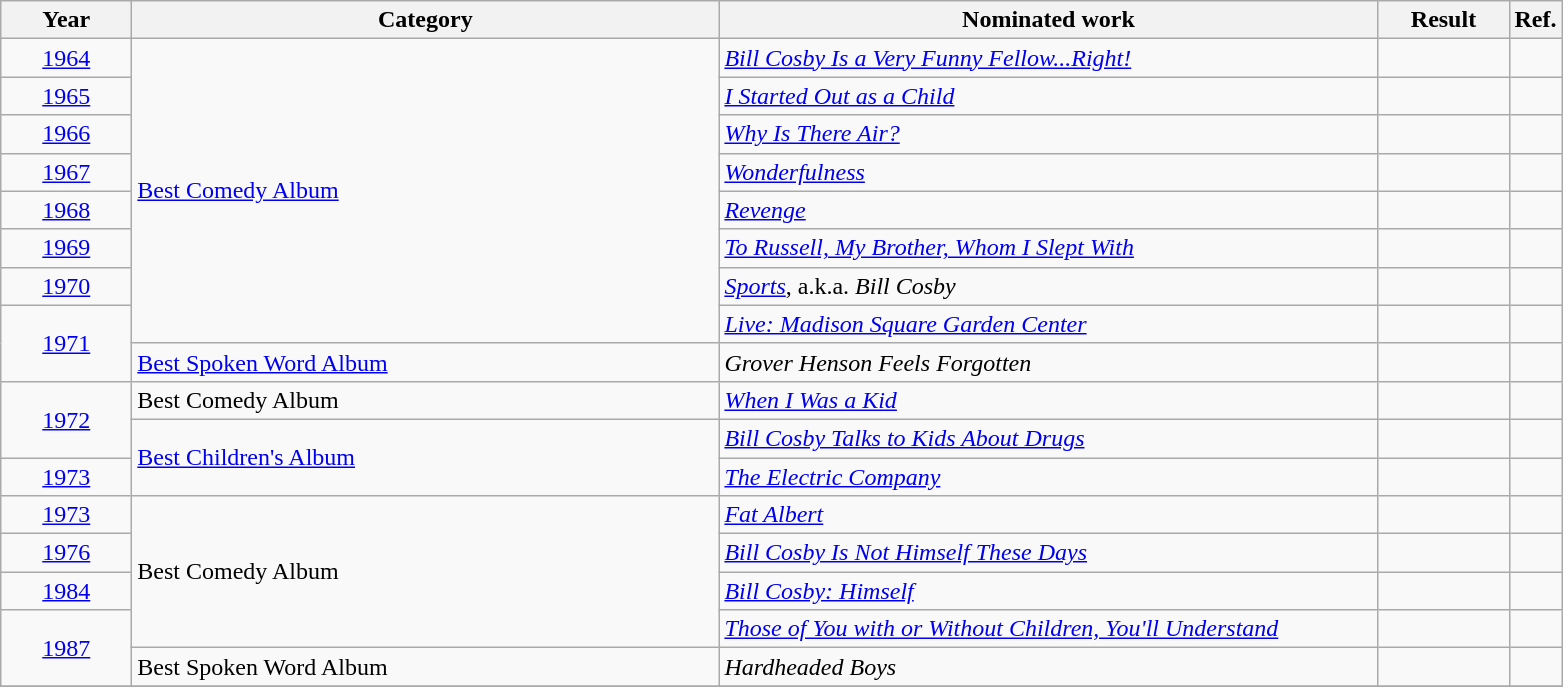<table class=wikitable>
<tr>
<th scope="col" style="width:5em;">Year</th>
<th scope="col" style="width:24em;">Category</th>
<th scope="col" style="width:27em;">Nominated work</th>
<th scope="col" style="width:5em;">Result</th>
<th>Ref.</th>
</tr>
<tr>
<td style="text-align:center;"><a href='#'>1964</a></td>
<td rowspan=8><a href='#'>Best Comedy Album</a></td>
<td><em><a href='#'>Bill Cosby Is a Very Funny Fellow...Right!</a></em></td>
<td></td>
<td></td>
</tr>
<tr>
<td style="text-align:center;"><a href='#'>1965</a></td>
<td><em><a href='#'>I Started Out as a Child</a></em></td>
<td></td>
<td></td>
</tr>
<tr>
<td style="text-align:center;"><a href='#'>1966</a></td>
<td><em><a href='#'>Why Is There Air?</a></em></td>
<td></td>
<td></td>
</tr>
<tr>
<td style="text-align:center;"><a href='#'>1967</a></td>
<td><em><a href='#'>Wonderfulness</a></em></td>
<td></td>
<td></td>
</tr>
<tr>
<td style="text-align:center;"><a href='#'>1968</a></td>
<td><em><a href='#'>Revenge</a></em></td>
<td></td>
<td></td>
</tr>
<tr>
<td style="text-align:center;"><a href='#'>1969</a></td>
<td><em><a href='#'>To Russell, My Brother, Whom I Slept With</a></em></td>
<td></td>
<td></td>
</tr>
<tr>
<td style="text-align:center;"><a href='#'>1970</a></td>
<td><em><a href='#'>Sports</a></em>, a.k.a. <em>Bill Cosby</em></td>
<td></td>
<td></td>
</tr>
<tr>
<td style="text-align:center;", rowspan=2><a href='#'>1971</a></td>
<td><em><a href='#'>Live: Madison Square Garden Center</a></em></td>
<td></td>
<td></td>
</tr>
<tr>
<td><a href='#'>Best Spoken Word Album</a></td>
<td><em>Grover Henson Feels Forgotten</em></td>
<td></td>
<td></td>
</tr>
<tr>
<td style="text-align:center;", rowspan=2><a href='#'>1972</a></td>
<td>Best Comedy Album</td>
<td><em><a href='#'>When I Was a Kid</a></em></td>
<td></td>
<td></td>
</tr>
<tr>
<td rowspan=2><a href='#'>Best Children's Album</a></td>
<td><em><a href='#'>Bill Cosby Talks to Kids About Drugs</a></em></td>
<td></td>
<td></td>
</tr>
<tr>
<td style="text-align:center;"><a href='#'>1973</a></td>
<td><em><a href='#'>The Electric Company</a></em></td>
<td></td>
<td></td>
</tr>
<tr>
<td style="text-align:center;"><a href='#'>1973</a></td>
<td rowspan=4>Best Comedy Album</td>
<td><em><a href='#'>Fat Albert</a></em></td>
<td></td>
<td></td>
</tr>
<tr>
<td style="text-align:center;"><a href='#'>1976</a></td>
<td><em><a href='#'>Bill Cosby Is Not Himself These Days</a></em></td>
<td></td>
<td></td>
</tr>
<tr>
<td style="text-align:center;"><a href='#'>1984</a></td>
<td><em><a href='#'>Bill Cosby: Himself</a></em></td>
<td></td>
<td></td>
</tr>
<tr>
<td style="text-align:center;", rowspan=2><a href='#'>1987</a></td>
<td><em><a href='#'>Those of You with or Without Children, You'll Understand</a></em></td>
<td></td>
<td></td>
</tr>
<tr>
<td>Best Spoken Word Album</td>
<td><em>Hardheaded Boys</em></td>
<td></td>
<td></td>
</tr>
<tr>
</tr>
</table>
